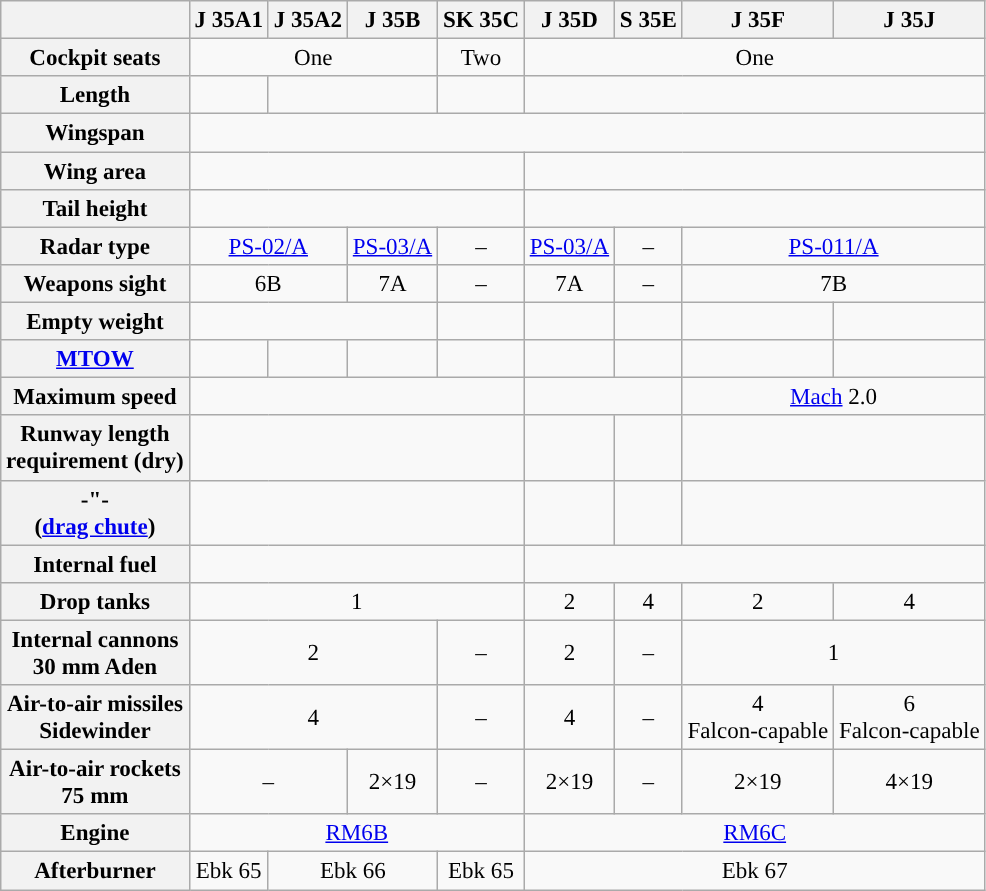<table class="wikitable" style="text-align:center; font-size:96%; border-collapse:collapse;">
<tr>
<th></th>
<th>J 35A1</th>
<th>J 35A2</th>
<th>J 35B</th>
<th>SK 35C</th>
<th>J 35D</th>
<th>S 35E</th>
<th>J 35F</th>
<th>J 35J</th>
</tr>
<tr>
<th>Cockpit seats</th>
<td colspan=3>One</td>
<td>Two</td>
<td colspan=4>One</td>
</tr>
<tr>
<th>Length</th>
<td></td>
<td colspan=2></td>
<td></td>
<td colspan=4></td>
</tr>
<tr>
<th>Wingspan</th>
<td colspan=8></td>
</tr>
<tr>
<th>Wing area</th>
<td colspan=4></td>
</tr>
<tr>
<th>Tail height</th>
<td colspan=4></td>
<td colspan=4></td>
</tr>
<tr>
<th>Radar type</th>
<td colspan=2><a href='#'>PS-02/A</a></td>
<td><a href='#'>PS-03/A</a></td>
<td>–</td>
<td><a href='#'>PS-03/A</a></td>
<td>–</td>
<td colspan=2><a href='#'>PS-011/A</a></td>
</tr>
<tr>
<th>Weapons sight</th>
<td colspan=2>6B</td>
<td>7A</td>
<td>–</td>
<td>7A</td>
<td>–</td>
<td colspan=2>7B</td>
</tr>
<tr>
<th>Empty weight</th>
<td colspan=3></td>
<td></td>
<td></td>
<td></td>
<td></td>
<td></td>
</tr>
<tr>
<th><a href='#'>MTOW</a></th>
<td></td>
<td></td>
<td></td>
<td></td>
<td></td>
<td></td>
<td></td>
<td></td>
</tr>
<tr>
<th>Maximum speed</th>
<td colspan=4></td>
<td colspan=2></td>
<td colspan=2><a href='#'>Mach</a> 2.0</td>
</tr>
<tr>
<th>Runway length<br>requirement (dry)</th>
<td colspan=4></td>
<td></td>
<td></td>
<td colspan=2></td>
</tr>
<tr>
<th>-"-<br>(<a href='#'>drag chute</a>)</th>
<td colspan=4></td>
<td></td>
<td></td>
<td colspan=2></td>
</tr>
<tr>
<th>Internal fuel</th>
<td colspan=4></td>
<td colspan=4></td>
</tr>
<tr>
<th>Drop tanks<br></th>
<td colspan=4>1</td>
<td>2</td>
<td>4</td>
<td>2</td>
<td>4</td>
</tr>
<tr>
<th>Internal cannons<br>30 mm Aden</th>
<td colspan=3>2</td>
<td>–</td>
<td>2</td>
<td>–</td>
<td colspan=2>1</td>
</tr>
<tr>
<th>Air-to-air missiles<br>Sidewinder</th>
<td colspan=3>4</td>
<td>–</td>
<td>4</td>
<td>–</td>
<td>4<br>Falcon-capable</td>
<td>6<br>Falcon-capable</td>
</tr>
<tr>
<th>Air-to-air rockets<br>75 mm</th>
<td colspan=2>–</td>
<td>2×19</td>
<td>–</td>
<td>2×19</td>
<td>–</td>
<td>2×19</td>
<td>4×19</td>
</tr>
<tr>
<th>Engine</th>
<td colspan=4><a href='#'>RM6B</a></td>
<td colspan=4><a href='#'>RM6C</a></td>
</tr>
<tr>
<th>Afterburner</th>
<td>Ebk 65</td>
<td colspan=2>Ebk 66</td>
<td>Ebk 65</td>
<td colspan=4>Ebk 67</td>
</tr>
</table>
